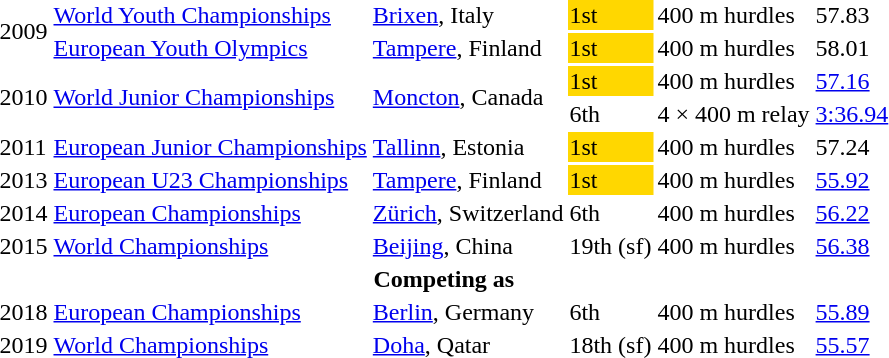<table>
<tr>
<td rowspan=2>2009</td>
<td><a href='#'>World Youth Championships</a></td>
<td><a href='#'>Brixen</a>, Italy</td>
<td bgcolor=gold>1st</td>
<td>400 m hurdles</td>
<td>57.83</td>
</tr>
<tr>
<td><a href='#'>European Youth Olympics</a></td>
<td><a href='#'>Tampere</a>, Finland</td>
<td bgcolor=gold>1st</td>
<td>400 m hurdles</td>
<td>58.01</td>
</tr>
<tr>
<td rowspan=2>2010</td>
<td rowspan=2><a href='#'>World Junior Championships</a></td>
<td rowspan=2><a href='#'>Moncton</a>, Canada</td>
<td bgcolor=gold>1st</td>
<td>400 m hurdles</td>
<td><a href='#'>57.16</a></td>
</tr>
<tr>
<td>6th</td>
<td>4 × 400 m relay</td>
<td><a href='#'>3:36.94</a></td>
</tr>
<tr>
<td>2011</td>
<td><a href='#'>European Junior Championships</a></td>
<td><a href='#'>Tallinn</a>, Estonia</td>
<td bgcolor=gold>1st</td>
<td>400 m hurdles</td>
<td>57.24</td>
</tr>
<tr>
<td>2013</td>
<td><a href='#'>European U23 Championships</a></td>
<td><a href='#'>Tampere</a>, Finland</td>
<td bgcolor=gold>1st</td>
<td>400 m hurdles</td>
<td><a href='#'>55.92</a></td>
</tr>
<tr>
<td>2014</td>
<td><a href='#'>European Championships</a></td>
<td><a href='#'>Zürich</a>, Switzerland</td>
<td>6th</td>
<td>400 m hurdles</td>
<td><a href='#'>56.22</a></td>
</tr>
<tr>
<td>2015</td>
<td><a href='#'>World Championships</a></td>
<td><a href='#'>Beijing</a>, China</td>
<td>19th (sf)</td>
<td>400 m hurdles</td>
<td><a href='#'>56.38</a></td>
</tr>
<tr>
<th colspan="6">Competing as </th>
</tr>
<tr>
<td>2018</td>
<td><a href='#'>European Championships</a></td>
<td><a href='#'>Berlin</a>, Germany</td>
<td>6th</td>
<td>400 m hurdles</td>
<td><a href='#'>55.89</a></td>
</tr>
<tr>
<td>2019</td>
<td><a href='#'>World Championships</a></td>
<td><a href='#'>Doha</a>, Qatar</td>
<td>18th (sf)</td>
<td>400 m hurdles</td>
<td><a href='#'>55.57</a></td>
</tr>
</table>
